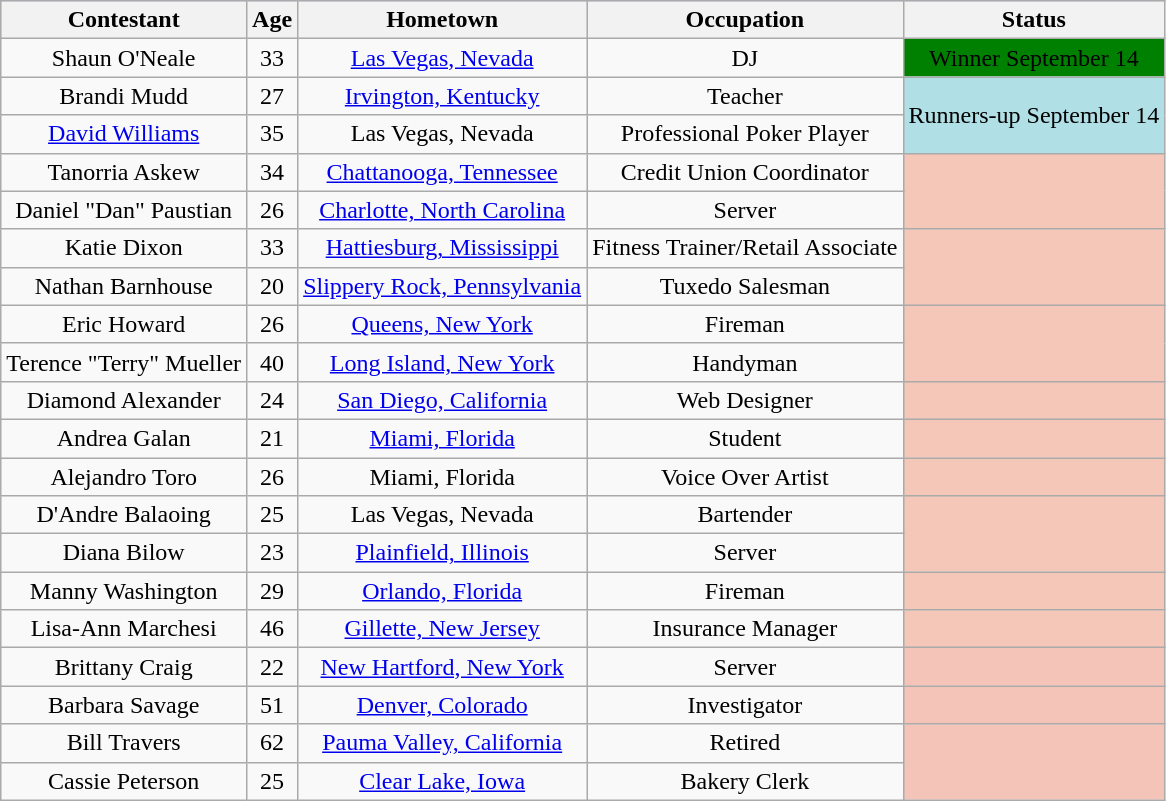<table class="wikitable sortable plainrowheaders" style="text-align:center;">
<tr style="background:#C1D8FF;">
<th>Contestant</th>
<th>Age</th>
<th>Hometown</th>
<th>Occupation</th>
<th>Status</th>
</tr>
<tr>
<td>Shaun O'Neale</td>
<td>33</td>
<td><a href='#'>Las Vegas, Nevada</a></td>
<td>DJ</td>
<td style="background:green;"><span>Winner September 14</span></td>
</tr>
<tr>
<td>Brandi Mudd</td>
<td>27</td>
<td><a href='#'>Irvington, Kentucky</a></td>
<td> Teacher</td>
<td style="background:#B0E0E6;" rowspan="2">Runners-up September 14</td>
</tr>
<tr>
<td><a href='#'>David Williams</a></td>
<td>35</td>
<td>Las Vegas, Nevada</td>
<td>Professional Poker Player</td>
</tr>
<tr>
<td>Tanorria Askew</td>
<td>34</td>
<td><a href='#'>Chattanooga, Tennessee</a></td>
<td>Credit Union Coordinator</td>
<td style="background:#f4c7b8; text-align:center;" rowspan="2"></td>
</tr>
<tr>
<td>Daniel "Dan" Paustian</td>
<td>26</td>
<td><a href='#'>Charlotte, North Carolina</a></td>
<td>Server</td>
</tr>
<tr>
<td>Katie Dixon</td>
<td>33</td>
<td><a href='#'>Hattiesburg, Mississippi</a></td>
<td>Fitness Trainer/Retail Associate</td>
<td style="background:#f4c7b8; text-align:center;" rowspan="2"></td>
</tr>
<tr>
<td>Nathan Barnhouse</td>
<td>20</td>
<td><a href='#'>Slippery Rock, Pennsylvania</a></td>
<td>Tuxedo Salesman</td>
</tr>
<tr>
<td>Eric Howard</td>
<td>26</td>
<td><a href='#'>Queens, New York</a></td>
<td>Fireman</td>
<td style="background:#f4c7b8; text-align:center;" rowspan="2"></td>
</tr>
<tr>
<td>Terence "Terry" Mueller</td>
<td>40</td>
<td><a href='#'>Long Island, New York</a></td>
<td>Handyman</td>
</tr>
<tr>
<td>Diamond Alexander</td>
<td>24</td>
<td><a href='#'>San Diego, California</a></td>
<td>Web Designer</td>
<td style="background:#f4c7b8; text-align:center;" rowspan="1"></td>
</tr>
<tr>
<td>Andrea Galan</td>
<td>21</td>
<td><a href='#'>Miami, Florida</a></td>
<td>Student</td>
<td style="background:#f4c7b8; text-align:center;" rowspan="1"></td>
</tr>
<tr>
<td>Alejandro Toro</td>
<td>26</td>
<td>Miami, Florida</td>
<td>Voice Over Artist</td>
<td style="background:#f4c7b8; text-align:center;" rowspan="1"></td>
</tr>
<tr>
<td>D'Andre Balaoing</td>
<td>25</td>
<td>Las Vegas, Nevada</td>
<td>Bartender</td>
<td style="background:#f4c7b8; text-align:center;" rowspan="2"></td>
</tr>
<tr>
<td>Diana Bilow</td>
<td>23</td>
<td><a href='#'>Plainfield, Illinois</a></td>
<td>Server</td>
</tr>
<tr>
<td>Manny Washington</td>
<td>29</td>
<td><a href='#'>Orlando, Florida</a></td>
<td>Fireman</td>
<td style="background:#f4c7b8; text-align:center;" rowspan="1"></td>
</tr>
<tr>
<td>Lisa-Ann Marchesi</td>
<td>46</td>
<td><a href='#'>Gillette, New Jersey</a></td>
<td>Insurance Manager</td>
<td style="background:#f4c7b8; text-align:center;" rowspan="1"></td>
</tr>
<tr>
<td>Brittany Craig</td>
<td>22</td>
<td><a href='#'>New Hartford, New York</a></td>
<td>Server</td>
<td style="background:#f4c4b8; text-align:center;" rowspan="1"></td>
</tr>
<tr>
<td>Barbara Savage</td>
<td>51</td>
<td><a href='#'>Denver, Colorado</a></td>
<td>Investigator</td>
<td style="background:#f4c4b8; text-align:center;" rowspan="1"></td>
</tr>
<tr>
<td>Bill Travers</td>
<td>62</td>
<td><a href='#'>Pauma Valley, California</a></td>
<td>Retired</td>
<td style="background:#f4c4b8; text-align:center;" rowspan="2"></td>
</tr>
<tr>
<td>Cassie Peterson</td>
<td>25</td>
<td><a href='#'>Clear Lake, Iowa</a></td>
<td>Bakery Clerk</td>
</tr>
</table>
